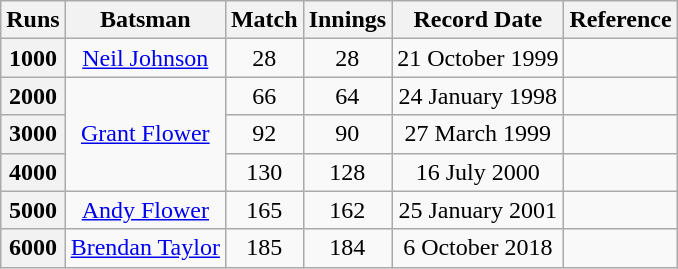<table class="wikitable plainrowheaders sortable" style="text-align:center;">
<tr>
<th scope="col" style="text-align:center;">Runs</th>
<th scope="col" style="text-align:center;">Batsman</th>
<th scope="col" style="text-align:center;">Match</th>
<th scope="col" style="text-align:center;">Innings</th>
<th scope="col" style="text-align:center;">Record Date</th>
<th scope="col">Reference</th>
</tr>
<tr>
<th scope=row style=text-align:center;>1000</th>
<td><a href='#'>Neil Johnson</a></td>
<td>28</td>
<td>28</td>
<td>21 October 1999</td>
<td></td>
</tr>
<tr>
<th scope=row style=text-align:center;>2000</th>
<td rowspan=3><a href='#'>Grant Flower</a></td>
<td>66</td>
<td>64</td>
<td>24 January 1998</td>
<td></td>
</tr>
<tr>
<th scope=row style=text-align:center;>3000</th>
<td>92</td>
<td>90</td>
<td>27 March 1999</td>
<td></td>
</tr>
<tr>
<th scope=row style=text-align:center;>4000</th>
<td>130</td>
<td>128</td>
<td>16 July 2000</td>
<td></td>
</tr>
<tr>
<th scope=row style=text-align:center;>5000</th>
<td><a href='#'>Andy Flower</a></td>
<td>165</td>
<td>162</td>
<td>25 January 2001</td>
<td></td>
</tr>
<tr>
<th scope=row style=text-align:center;>6000</th>
<td><a href='#'>Brendan Taylor</a></td>
<td>185</td>
<td>184</td>
<td>6 October 2018</td>
<td></td>
</tr>
</table>
